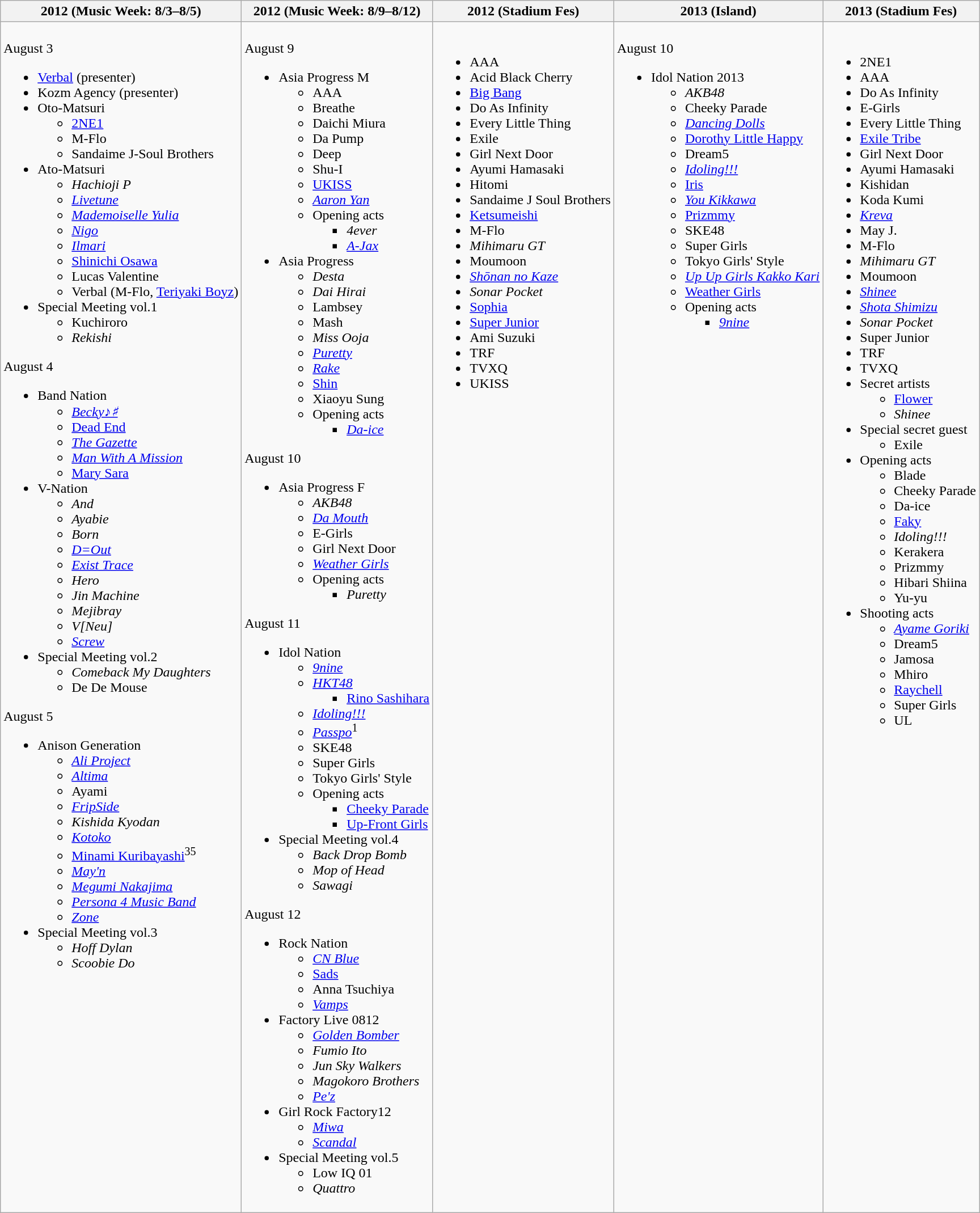<table class="wikitable">
<tr>
<th>2012 (Music Week: 8/3–8/5)</th>
<th>2012 (Music Week: 8/9–8/12)</th>
<th>2012 (Stadium Fes)</th>
<th>2013 (Island)</th>
<th>2013 (Stadium Fes)</th>
</tr>
<tr valign="top">
<td><br>August 3<ul><li><a href='#'>Verbal</a> (presenter)</li><li>Kozm Agency (presenter)</li><li>Oto-Matsuri<ul><li><a href='#'>2NE1</a></li><li>M-Flo</li><li>Sandaime J-Soul Brothers</li></ul></li><li>Ato-Matsuri<ul><li><em>Hachioji P</em></li><li><em><a href='#'>Livetune</a></em></li><li><em><a href='#'>Mademoiselle Yulia</a></em></li><li><em><a href='#'>Nigo</a></em></li><li><em><a href='#'>Ilmari</a></em></li><li><a href='#'>Shinichi Osawa</a></li><li>Lucas Valentine</li><li>Verbal (M-Flo, <a href='#'>Teriyaki Boyz</a>)</li></ul></li><li>Special Meeting vol.1<ul><li>Kuchiroro</li><li><em>Rekishi</em></li></ul></li></ul>August 4<ul><li>Band Nation<ul><li><em><a href='#'>Becky♪♯</a></em></li><li><a href='#'>Dead End</a></li><li><em><a href='#'>The Gazette</a></em></li><li><em><a href='#'>Man With A Mission</a></em></li><li><a href='#'>Mary Sara</a></li></ul></li><li>V-Nation<ul><li><em>And</em></li><li><em>Ayabie</em></li><li><em>Born</em></li><li><em><a href='#'>D=Out</a></em></li><li><em><a href='#'>Exist Trace</a></em></li><li><em>Hero</em></li><li><em>Jin Machine</em></li><li><em>Mejibray</em></li><li><em>V[Neu]</em></li><li><em><a href='#'>Screw</a></em></li></ul></li><li>Special Meeting vol.2<ul><li><em>Comeback My Daughters</em></li><li>De De Mouse</li></ul></li></ul>August 5<ul><li>Anison Generation<ul><li><em><a href='#'>Ali Project</a></em></li><li><em><a href='#'>Altima</a></em></li><li>Ayami</li><li><em><a href='#'>FripSide</a></em></li><li><em>Kishida Kyodan</em></li><li><em><a href='#'>Kotoko</a></em></li><li><a href='#'>Minami Kuribayashi</a><sup>35</sup></li><li><em><a href='#'>May'n</a></em></li><li><em><a href='#'>Megumi Nakajima</a></em></li><li><em><a href='#'>Persona 4 Music Band</a></em></li><li><em><a href='#'>Zone</a></em></li></ul></li><li>Special Meeting vol.3<ul><li><em>Hoff Dylan</em></li><li><em>Scoobie Do</em></li></ul></li></ul></td>
<td><br>August 9<ul><li>Asia Progress M<ul><li>AAA </li><li>Breathe </li><li>Daichi Miura </li><li>Da Pump </li><li>Deep </li><li>Shu-I </li><li><a href='#'>UKISS</a> </li><li><em><a href='#'>Aaron Yan</a></em> </li><li>Opening acts<ul><li><em>4ever</em> </li><li><em><a href='#'>A-Jax</a></em> </li></ul></li></ul></li><li>Asia Progress<ul><li><em>Desta</em> </li><li><em>Dai Hirai</em> </li><li>Lambsey </li><li>Mash </li><li><em>Miss Ooja</em> </li><li><em><a href='#'>Puretty</a></em> </li><li><em><a href='#'>Rake</a></em> </li><li><a href='#'>Shin</a> </li><li>Xiaoyu Sung </li><li>Opening acts<ul><li><em><a href='#'>Da-ice</a></em> </li></ul></li></ul></li></ul>August 10<ul><li>Asia Progress F<ul><li><em>AKB48</em> </li><li><em><a href='#'>Da Mouth</a></em> </li><li>E-Girls </li><li>Girl Next Door </li><li><em><a href='#'>Weather Girls</a></em> </li><li>Opening acts<ul><li><em>Puretty</em> </li></ul></li></ul></li></ul>August 11<ul><li>Idol Nation<ul><li><em><a href='#'>9nine</a></em></li><li><em><a href='#'>HKT48</a></em><ul><li><a href='#'>Rino Sashihara</a></li></ul></li><li><em><a href='#'>Idoling!!!</a></em></li><li><em><a href='#'>Passpo</a></em><sup>1</sup></li><li>SKE48</li><li>Super Girls</li><li>Tokyo Girls' Style</li><li>Opening acts<ul><li><a href='#'>Cheeky Parade</a></li><li><a href='#'>Up-Front Girls</a></li></ul></li></ul></li><li>Special Meeting vol.4<ul><li><em>Back Drop Bomb</em></li><li><em>Mop of Head</em></li><li><em>Sawagi</em></li></ul></li></ul>August 12<ul><li>Rock Nation<ul><li><em><a href='#'>CN Blue</a></em></li><li><a href='#'>Sads</a></li><li>Anna Tsuchiya</li><li><em><a href='#'>Vamps</a></em></li></ul></li><li>Factory Live 0812<ul><li><em><a href='#'>Golden Bomber</a></em></li><li><em>Fumio Ito</em></li><li><em>Jun Sky Walkers</em></li><li><em>Magokoro Brothers</em></li><li><em><a href='#'>Pe'z</a></em></li></ul></li><li>Girl Rock Factory12<ul><li><em><a href='#'>Miwa</a></em></li><li><em><a href='#'>Scandal</a></em></li></ul></li><li>Special Meeting vol.5<ul><li>Low IQ 01</li><li><em>Quattro</em></li></ul></li></ul></td>
<td><br><ul><li>AAA</li><li>Acid Black Cherry</li><li><a href='#'>Big Bang</a></li><li>Do As Infinity</li><li>Every Little Thing</li><li>Exile</li><li>Girl Next Door</li><li>Ayumi Hamasaki</li><li>Hitomi</li><li>Sandaime J Soul Brothers</li><li><a href='#'>Ketsumeishi</a></li><li>M-Flo</li><li><em>Mihimaru GT</em></li><li>Moumoon</li><li><em><a href='#'>Shōnan no Kaze</a></em></li><li><em>Sonar Pocket</em></li><li><a href='#'>Sophia</a></li><li><a href='#'>Super Junior</a></li><li>Ami Suzuki</li><li>TRF</li><li>TVXQ</li><li>UKISS</li></ul></td>
<td><br>August 10<ul><li>Idol Nation 2013<ul><li><em>AKB48</em></li><li>Cheeky Parade</li><li><em><a href='#'>Dancing Dolls</a></em></li><li><a href='#'>Dorothy Little Happy</a></li><li>Dream5</li><li><em><a href='#'>Idoling!!!</a></em></li><li><a href='#'>Iris</a></li><li><em><a href='#'>You Kikkawa</a></em></li><li><a href='#'>Prizmmy</a></li><li>SKE48</li><li>Super Girls</li><li>Tokyo Girls' Style</li><li><em><a href='#'>Up Up Girls Kakko Kari</a></em></li><li><a href='#'>Weather Girls</a></li><li>Opening acts<ul><li><em><a href='#'>9nine</a></em></li></ul></li></ul></li></ul></td>
<td><br><ul><li>2NE1</li><li>AAA</li><li>Do As Infinity</li><li>E-Girls</li><li>Every Little Thing</li><li><a href='#'>Exile Tribe</a></li><li>Girl Next Door</li><li>Ayumi Hamasaki</li><li>Kishidan</li><li>Koda Kumi</li><li><em><a href='#'>Kreva</a></em></li><li>May J.</li><li>M-Flo</li><li><em>Mihimaru GT</em></li><li>Moumoon</li><li><em><a href='#'>Shinee</a></em></li><li><em><a href='#'>Shota Shimizu</a></em></li><li><em>Sonar Pocket</em></li><li>Super Junior</li><li>TRF</li><li>TVXQ</li><li>Secret artists<ul><li><a href='#'>Flower</a></li><li><em>Shinee</em></li></ul></li><li>Special secret guest<ul><li>Exile</li></ul></li><li>Opening acts<ul><li>Blade</li><li>Cheeky Parade</li><li>Da-ice</li><li><a href='#'>Faky</a></li><li><em>Idoling!!!</em></li><li>Kerakera</li><li>Prizmmy</li><li>Hibari Shiina</li><li>Yu-yu</li></ul></li><li>Shooting acts<ul><li><em><a href='#'>Ayame Goriki</a></em></li><li>Dream5</li><li>Jamosa</li><li>Mhiro</li><li><a href='#'>Raychell</a></li><li>Super Girls</li><li>UL</li></ul></li></ul></td>
</tr>
</table>
